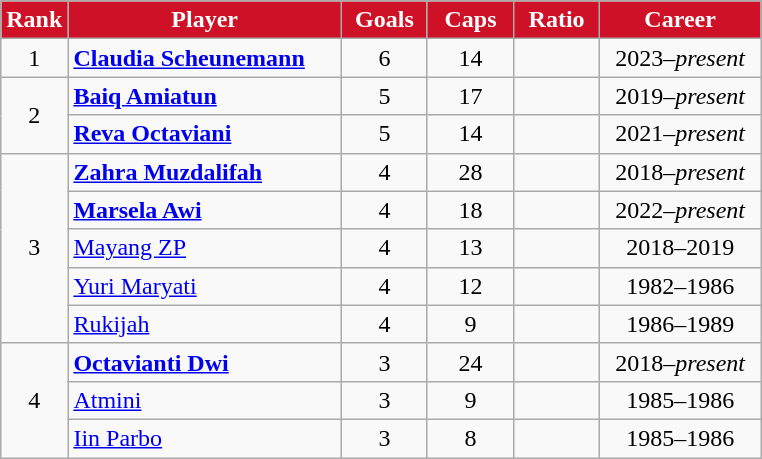<table class="wikitable sortable" style="text-align: center;">
<tr>
<th style="background-color: #CE1126; color: #FFFFFF; width:30px">Rank</th>
<th style="background-color: #CE1126; color: #FFFFFF; width:175px">Player</th>
<th style="background-color: #CE1126; color: #FFFFFF; width:50px">Goals</th>
<th style="background-color: #CE1126; color: #FFFFFF; width:50px">Caps</th>
<th style="background-color: #CE1126; color: #FFFFFF; width:50px">Ratio</th>
<th style="background-color: #CE1126; color: #FFFFFF; width:100px">Career</th>
</tr>
<tr>
<td>1</td>
<td style="text-align: left;"><strong><a href='#'>Claudia Scheunemann</a></strong></td>
<td>6</td>
<td>14</td>
<td></td>
<td>2023–<em>present</em></td>
</tr>
<tr>
<td rowspan="2">2</td>
<td style="text-align: left;"><strong><a href='#'>Baiq Amiatun</a></strong></td>
<td>5</td>
<td>17</td>
<td></td>
<td>2019–<em>present</em></td>
</tr>
<tr>
<td style="text-align: left;"><strong><a href='#'>Reva Octaviani</a></strong></td>
<td>5</td>
<td>14</td>
<td></td>
<td>2021–<em>present</em></td>
</tr>
<tr>
<td rowspan="5">3</td>
<td style="text-align: left;"><strong><a href='#'>Zahra Muzdalifah</a></strong></td>
<td>4</td>
<td>28</td>
<td></td>
<td>2018–<em>present</em></td>
</tr>
<tr>
<td style="text-align: left;"><strong><a href='#'>Marsela Awi</a></strong></td>
<td>4</td>
<td>18</td>
<td></td>
<td>2022–<em>present</em></td>
</tr>
<tr>
<td style="text-align: left;"><a href='#'>Mayang ZP</a></td>
<td>4</td>
<td>13</td>
<td></td>
<td>2018–2019</td>
</tr>
<tr>
<td style="text-align: left;"><a href='#'>Yuri Maryati</a></td>
<td>4</td>
<td>12</td>
<td></td>
<td>1982–1986</td>
</tr>
<tr>
<td style="text-align: left;"><a href='#'>Rukijah</a></td>
<td>4</td>
<td>9</td>
<td></td>
<td>1986–1989</td>
</tr>
<tr>
<td rowspan="3">4</td>
<td style="text-align: left;"><strong><a href='#'>Octavianti Dwi</a></strong></td>
<td>3</td>
<td>24</td>
<td></td>
<td>2018–<em>present</em></td>
</tr>
<tr>
<td style="text-align: left;"><a href='#'>Atmini</a></td>
<td>3</td>
<td>9</td>
<td></td>
<td>1985–1986</td>
</tr>
<tr>
<td style="text-align: left;"><a href='#'>Iin Parbo</a></td>
<td>3</td>
<td>8</td>
<td></td>
<td>1985–1986</td>
</tr>
</table>
